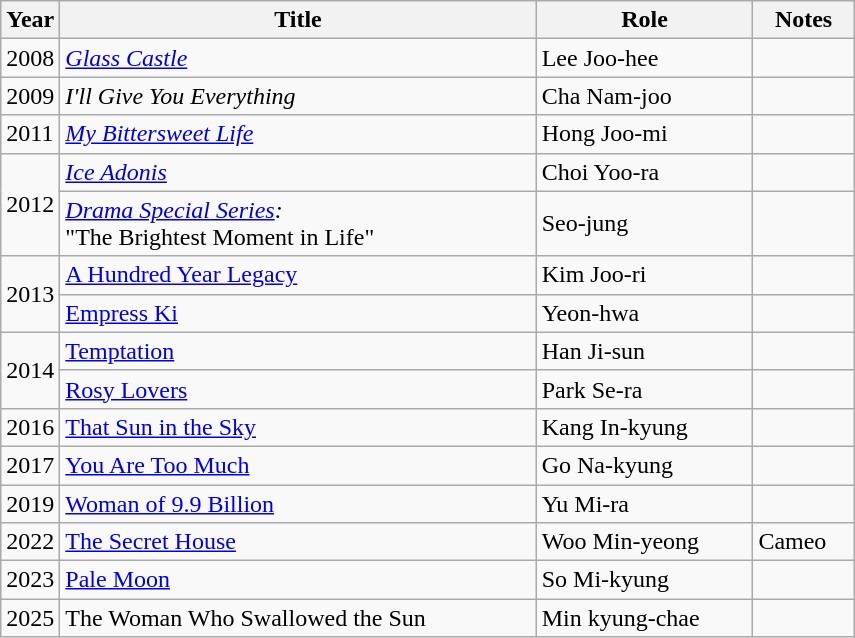<table class="wikitable" style="width:570px">
<tr>
<th width=10>Year</th>
<th>Title</th>
<th>Role</th>
<th>Notes</th>
</tr>
<tr>
<td>2008</td>
<td><em><a href='#'>Glass Castle</a></em></td>
<td>Lee Joo-hee</td>
<td></td>
</tr>
<tr>
<td>2009</td>
<td><em>I'll Give You Everything</em></td>
<td>Cha Nam-joo</td>
<td></td>
</tr>
<tr>
<td>2011</td>
<td><em><a href='#'>My Bittersweet Life</a></em></td>
<td>Hong Joo-mi</td>
<td></td>
</tr>
<tr>
<td rowspan=2>2012</td>
<td><em><a href='#'>Ice Adonis</a></em></td>
<td>Choi Yoo-ra</td>
<td></td>
</tr>
<tr>
<td><em><a href='#'>Drama Special Series</a>:</em><br>"The Brightest Moment in Life"<em></td>
<td>Seo-jung</td>
<td></td>
</tr>
<tr>
<td rowspan=2>2013</td>
<td></em><a href='#'>A Hundred Year Legacy</a><em></td>
<td>Kim Joo-ri</td>
<td></td>
</tr>
<tr>
<td></em><a href='#'>Empress Ki</a><em></td>
<td>Yeon-hwa</td>
<td></td>
</tr>
<tr>
<td rowspan=2>2014</td>
<td></em><a href='#'>Temptation</a><em></td>
<td>Han Ji-sun</td>
<td></td>
</tr>
<tr>
<td></em><a href='#'>Rosy Lovers</a><em></td>
<td>Park Se-ra</td>
<td></td>
</tr>
<tr>
<td>2016</td>
<td></em><a href='#'>That Sun in the Sky</a><em></td>
<td>Kang In-kyung</td>
<td></td>
</tr>
<tr>
<td>2017</td>
<td></em><a href='#'>You Are Too Much</a><em></td>
<td>Go Na-kyung</td>
<td></td>
</tr>
<tr>
<td>2019</td>
<td></em><a href='#'>Woman of 9.9 Billion</a><em></td>
<td>Yu Mi-ra</td>
<td></td>
</tr>
<tr>
<td>2022</td>
<td></em><a href='#'>The Secret House</a><em></td>
<td>Woo Min-yeong</td>
<td>Cameo</td>
</tr>
<tr>
<td>2023</td>
<td></em><a href='#'>Pale Moon</a><em></td>
<td>So Mi-kyung</td>
<td></td>
</tr>
<tr>
<td>2025</td>
<td></em>The Woman Who Swallowed the Sun<em></td>
<td>Min kyung-chae</td>
<td></td>
</tr>
</table>
